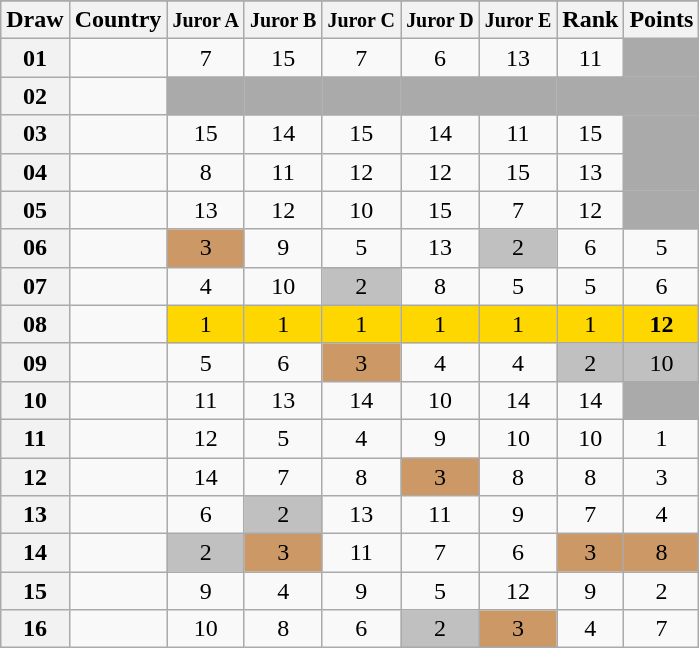<table class="sortable wikitable collapsible plainrowheaders" style="text-align:center;">
<tr>
</tr>
<tr>
<th scope="col">Draw</th>
<th scope="col">Country</th>
<th scope="col"><small>Juror A</small></th>
<th scope="col"><small>Juror B</small></th>
<th scope="col"><small>Juror C</small></th>
<th scope="col"><small>Juror D</small></th>
<th scope="col"><small>Juror E</small></th>
<th scope="col">Rank</th>
<th scope="col">Points</th>
</tr>
<tr>
<th scope="row" style="text-align:center;">01</th>
<td style="text-align:left;"></td>
<td>7</td>
<td>15</td>
<td>7</td>
<td>6</td>
<td>13</td>
<td>11</td>
<td style="background:#AAAAAA;"></td>
</tr>
<tr class="sortbottom">
<th scope="row" style="text-align:center;">02</th>
<td style="text-align:left;"></td>
<td style="background:#AAAAAA;"></td>
<td style="background:#AAAAAA;"></td>
<td style="background:#AAAAAA;"></td>
<td style="background:#AAAAAA;"></td>
<td style="background:#AAAAAA;"></td>
<td style="background:#AAAAAA;"></td>
<td style="background:#AAAAAA;"></td>
</tr>
<tr>
<th scope="row" style="text-align:center;">03</th>
<td style="text-align:left;"></td>
<td>15</td>
<td>14</td>
<td>15</td>
<td>14</td>
<td>11</td>
<td>15</td>
<td style="background:#AAAAAA;"></td>
</tr>
<tr>
<th scope="row" style="text-align:center;">04</th>
<td style="text-align:left;"></td>
<td>8</td>
<td>11</td>
<td>12</td>
<td>12</td>
<td>15</td>
<td>13</td>
<td style="background:#AAAAAA;"></td>
</tr>
<tr>
<th scope="row" style="text-align:center;">05</th>
<td style="text-align:left;"></td>
<td>13</td>
<td>12</td>
<td>10</td>
<td>15</td>
<td>7</td>
<td>12</td>
<td style="background:#AAAAAA;"></td>
</tr>
<tr>
<th scope="row" style="text-align:center;">06</th>
<td style="text-align:left;"></td>
<td style="background:#CC9966;">3</td>
<td>9</td>
<td>5</td>
<td>13</td>
<td style="background:silver;">2</td>
<td>6</td>
<td>5</td>
</tr>
<tr>
<th scope="row" style="text-align:center;">07</th>
<td style="text-align:left;"></td>
<td>4</td>
<td>10</td>
<td style="background:silver;">2</td>
<td>8</td>
<td>5</td>
<td>5</td>
<td>6</td>
</tr>
<tr>
<th scope="row" style="text-align:center;">08</th>
<td style="text-align:left;"></td>
<td style="background:gold;">1</td>
<td style="background:gold;">1</td>
<td style="background:gold;">1</td>
<td style="background:gold;">1</td>
<td style="background:gold;">1</td>
<td style="background:gold;">1</td>
<td style="background:gold;"><strong>12</strong></td>
</tr>
<tr>
<th scope="row" style="text-align:center;">09</th>
<td style="text-align:left;"></td>
<td>5</td>
<td>6</td>
<td style="background:#CC9966;">3</td>
<td>4</td>
<td>4</td>
<td style="background:silver;">2</td>
<td style="background:silver;">10</td>
</tr>
<tr>
<th scope="row" style="text-align:center;">10</th>
<td style="text-align:left;"></td>
<td>11</td>
<td>13</td>
<td>14</td>
<td>10</td>
<td>14</td>
<td>14</td>
<td style="background:#AAAAAA;"></td>
</tr>
<tr>
<th scope="row" style="text-align:center;">11</th>
<td style="text-align:left;"></td>
<td>12</td>
<td>5</td>
<td>4</td>
<td>9</td>
<td>10</td>
<td>10</td>
<td>1</td>
</tr>
<tr>
<th scope="row" style="text-align:center;">12</th>
<td style="text-align:left;"></td>
<td>14</td>
<td>7</td>
<td>8</td>
<td style="background:#CC9966;">3</td>
<td>8</td>
<td>8</td>
<td>3</td>
</tr>
<tr>
<th scope="row" style="text-align:center;">13</th>
<td style="text-align:left;"></td>
<td>6</td>
<td style="background:silver;">2</td>
<td>13</td>
<td>11</td>
<td>9</td>
<td>7</td>
<td>4</td>
</tr>
<tr>
<th scope="row" style="text-align:center;">14</th>
<td style="text-align:left;"></td>
<td style="background:silver;">2</td>
<td style="background:#CC9966;">3</td>
<td>11</td>
<td>7</td>
<td>6</td>
<td style="background:#CC9966;">3</td>
<td style="background:#CC9966;">8</td>
</tr>
<tr>
<th scope="row" style="text-align:center;">15</th>
<td style="text-align:left;"></td>
<td>9</td>
<td>4</td>
<td>9</td>
<td>5</td>
<td>12</td>
<td>9</td>
<td>2</td>
</tr>
<tr>
<th scope="row" style="text-align:center;">16</th>
<td style="text-align:left;"></td>
<td>10</td>
<td>8</td>
<td>6</td>
<td style="background:silver;">2</td>
<td style="background:#CC9966;">3</td>
<td>4</td>
<td>7</td>
</tr>
</table>
